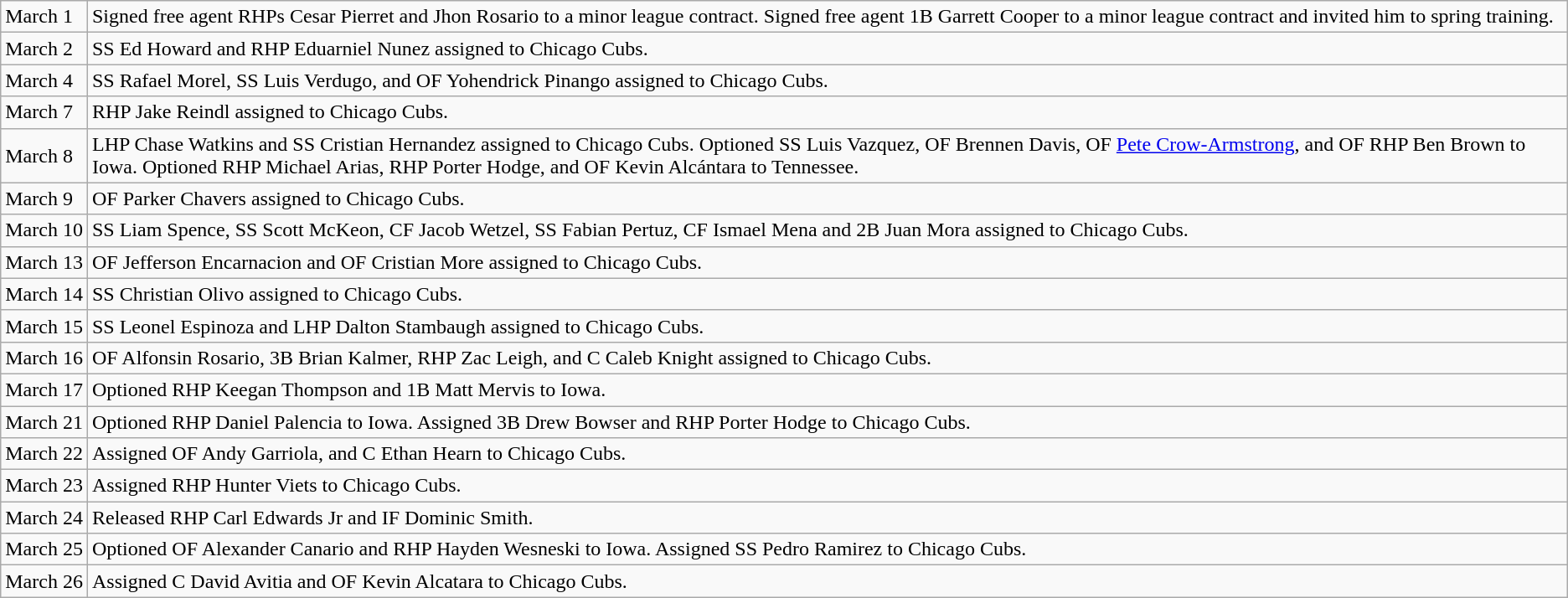<table class="wikitable">
<tr>
<td>March 1</td>
<td>Signed free agent RHPs Cesar Pierret and Jhon Rosario to a minor league contract. Signed free agent 1B Garrett Cooper to a minor league contract and invited him to spring training.</td>
</tr>
<tr>
<td>March 2</td>
<td>SS Ed Howard and RHP Eduarniel Nunez assigned to Chicago Cubs.</td>
</tr>
<tr>
<td>March 4</td>
<td>SS Rafael Morel, SS Luis Verdugo, and OF Yohendrick Pinango assigned to Chicago Cubs.</td>
</tr>
<tr>
<td>March 7</td>
<td>RHP Jake Reindl assigned to Chicago Cubs.</td>
</tr>
<tr>
<td>March 8</td>
<td>LHP Chase Watkins and SS Cristian Hernandez assigned to Chicago Cubs. Optioned SS Luis Vazquez, OF Brennen Davis, OF <a href='#'>Pete Crow-Armstrong</a>, and OF RHP Ben Brown to Iowa. Optioned RHP Michael Arias, RHP Porter Hodge, and OF Kevin Alcántara to Tennessee.</td>
</tr>
<tr>
<td>March 9</td>
<td>OF Parker Chavers assigned to Chicago Cubs.</td>
</tr>
<tr>
<td>March 10</td>
<td>SS Liam Spence, SS Scott McKeon, CF Jacob Wetzel, SS Fabian Pertuz, CF Ismael Mena and 2B Juan Mora assigned to Chicago Cubs.</td>
</tr>
<tr>
<td>March 13</td>
<td>OF Jefferson Encarnacion and OF Cristian More assigned to Chicago Cubs.</td>
</tr>
<tr>
<td>March 14</td>
<td>SS Christian Olivo assigned to Chicago Cubs.</td>
</tr>
<tr>
<td>March 15</td>
<td>SS Leonel Espinoza and LHP Dalton Stambaugh assigned to Chicago Cubs.</td>
</tr>
<tr>
<td>March 16</td>
<td>OF Alfonsin Rosario, 3B Brian Kalmer, RHP Zac Leigh, and C Caleb Knight assigned to Chicago Cubs.</td>
</tr>
<tr>
<td>March 17</td>
<td>Optioned RHP Keegan Thompson and 1B Matt Mervis to Iowa.</td>
</tr>
<tr>
<td>March 21</td>
<td>Optioned RHP Daniel Palencia to Iowa. Assigned 3B Drew Bowser and RHP Porter Hodge to Chicago Cubs.</td>
</tr>
<tr>
<td>March 22</td>
<td>Assigned OF Andy Garriola, and C Ethan Hearn to Chicago Cubs.</td>
</tr>
<tr>
<td>March 23</td>
<td>Assigned RHP Hunter Viets to Chicago Cubs.</td>
</tr>
<tr>
<td>March 24</td>
<td>Released RHP Carl Edwards Jr and IF Dominic Smith.</td>
</tr>
<tr>
<td>March 25</td>
<td>Optioned OF Alexander Canario and RHP Hayden Wesneski to Iowa. Assigned SS Pedro Ramirez to Chicago Cubs.</td>
</tr>
<tr>
<td>March 26</td>
<td>Assigned C David Avitia and OF Kevin Alcatara to Chicago Cubs.</td>
</tr>
</table>
